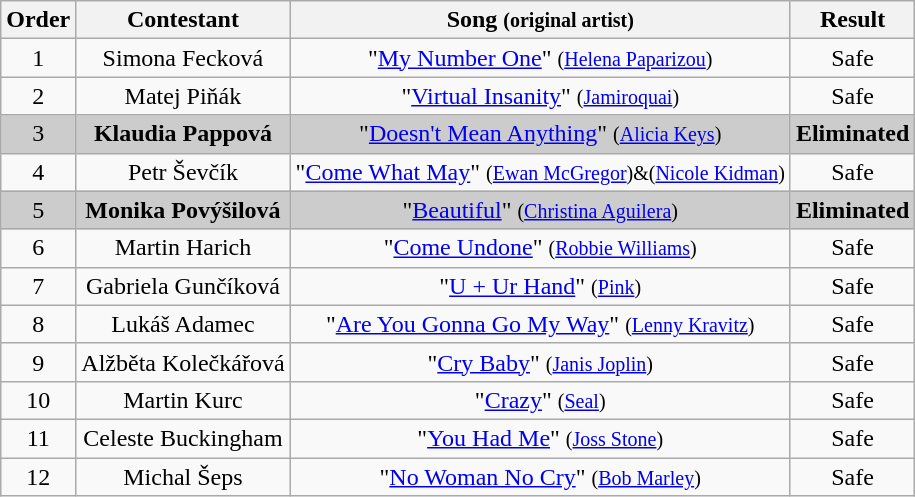<table class="wikitable plainrowheaders" style="text-align:center;">
<tr>
<th scope="col">Order</th>
<th scope="col">Contestant</th>
<th scope="col">Song <small>(original artist)</small></th>
<th scope="col">Result</th>
</tr>
<tr>
<td>1</td>
<td>Simona Fecková</td>
<td>"<a href='#'>My Number One</a>" <small>(<a href='#'>Helena Paparizou</a>)</small></td>
<td>Safe</td>
</tr>
<tr>
<td>2</td>
<td>Matej Piňák</td>
<td>"<a href='#'>Virtual Insanity</a>" <small>(<a href='#'>Jamiroquai</a>)</small></td>
<td>Safe</td>
</tr>
<tr style="background:#ccc;">
<td>3</td>
<td><strong>Klaudia Pappová</strong></td>
<td>"<a href='#'>Doesn't Mean Anything</a>" <small>(<a href='#'>Alicia Keys</a>)</small></td>
<td><strong>Eliminated</strong></td>
</tr>
<tr>
<td>4</td>
<td>Petr Ševčík</td>
<td>"<a href='#'>Come What May</a>" <small>(<a href='#'>Ewan McGregor</a>)&(<a href='#'>Nicole Kidman</a>) </small></td>
<td>Safe</td>
</tr>
<tr style="background:#ccc;">
<td>5</td>
<td><strong>Monika Povýšilová</strong></td>
<td>"<a href='#'>Beautiful</a>" <small>(<a href='#'>Christina Aguilera</a>)</small></td>
<td><strong>Eliminated</strong></td>
</tr>
<tr>
<td>6</td>
<td>Martin Harich</td>
<td>"<a href='#'>Come Undone</a>" <small>(<a href='#'>Robbie Williams</a>)</small></td>
<td>Safe</td>
</tr>
<tr>
<td>7</td>
<td>Gabriela Gunčíková</td>
<td>"<a href='#'>U + Ur Hand</a>" <small>(<a href='#'>Pink</a>)</small></td>
<td>Safe</td>
</tr>
<tr>
<td>8</td>
<td>Lukáš Adamec</td>
<td>"<a href='#'>Are You Gonna Go My Way</a>" <small>(<a href='#'>Lenny Kravitz</a>)</small></td>
<td>Safe</td>
</tr>
<tr>
<td>9</td>
<td>Alžběta Kolečkářová</td>
<td>"<a href='#'>Cry Baby</a>" <small>(<a href='#'>Janis Joplin</a>)</small></td>
<td>Safe</td>
</tr>
<tr>
<td>10</td>
<td>Martin Kurc</td>
<td>"<a href='#'>Crazy</a>" <small>(<a href='#'>Seal</a>)</small></td>
<td>Safe</td>
</tr>
<tr>
<td>11</td>
<td>Celeste Buckingham</td>
<td>"<a href='#'>You Had Me</a>" <small>(<a href='#'>Joss Stone</a>)</small></td>
<td>Safe</td>
</tr>
<tr>
<td>12</td>
<td>Michal Šeps</td>
<td>"<a href='#'>No Woman No Cry</a>" <small>(<a href='#'>Bob Marley</a>)</small></td>
<td>Safe</td>
</tr>
</table>
